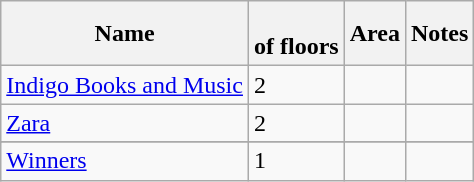<table class="wikitable sortable">
<tr>
<th>Name</th>
<th><br>of floors</th>
<th>Area</th>
<th class="unsortable">Notes</th>
</tr>
<tr>
<td><a href='#'>Indigo Books and Music</a></td>
<td>2</td>
<td></td>
<td></td>
</tr>
<tr>
<td><a href='#'>Zara</a></td>
<td>2</td>
<td></td>
<td></td>
</tr>
<tr>
</tr>
<tr>
<td><a href='#'>Winners</a></td>
<td>1</td>
<td></td>
<td></td>
</tr>
</table>
